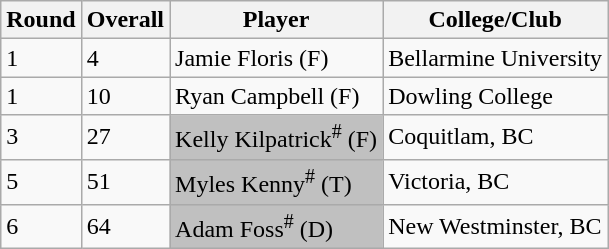<table class="wikitable">
<tr>
<th>Round</th>
<th>Overall</th>
<th>Player</th>
<th>College/Club</th>
</tr>
<tr>
<td>1</td>
<td>4</td>
<td>Jamie Floris (F)</td>
<td>Bellarmine University</td>
</tr>
<tr>
<td>1</td>
<td>10</td>
<td>Ryan Campbell (F)</td>
<td>Dowling College</td>
</tr>
<tr>
<td>3</td>
<td>27</td>
<td bgcolor="#C0C0C0">Kelly Kilpatrick<sup>#</sup> (F)</td>
<td>Coquitlam, BC</td>
</tr>
<tr>
<td>5</td>
<td>51</td>
<td bgcolor="#C0C0C0">Myles Kenny<sup>#</sup> (T)</td>
<td>Victoria, BC</td>
</tr>
<tr>
<td>6</td>
<td>64</td>
<td bgcolor="#C0C0C0">Adam Foss<sup>#</sup> (D)</td>
<td>New Westminster, BC</td>
</tr>
</table>
